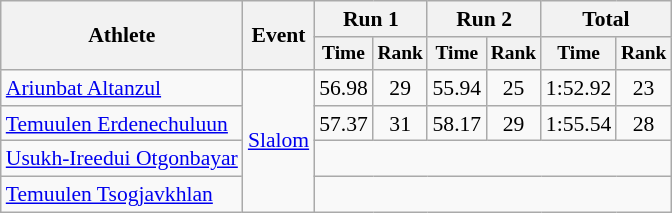<table class="wikitable" style="font-size:90%">
<tr>
<th rowspan=2>Athlete</th>
<th rowspan=2>Event</th>
<th colspan=2>Run 1</th>
<th colspan=2>Run 2</th>
<th colspan=2>Total</th>
</tr>
<tr style="font-size:90%">
<th>Time</th>
<th>Rank</th>
<th>Time</th>
<th>Rank</th>
<th>Time</th>
<th>Rank</th>
</tr>
<tr align=center>
<td align=left><a href='#'>Ariunbat Altanzul</a></td>
<td align=left rowspan=4><a href='#'>Slalom</a></td>
<td>56.98</td>
<td>29</td>
<td>55.94</td>
<td>25</td>
<td>1:52.92</td>
<td>23</td>
</tr>
<tr align=center>
<td align=left><a href='#'>Temuulen Erdenechuluun</a></td>
<td>57.37</td>
<td>31</td>
<td>58.17</td>
<td>29</td>
<td>1:55.54</td>
<td>28</td>
</tr>
<tr align=center>
<td align=left><a href='#'>Usukh-Ireedui Otgonbayar</a></td>
<td colspan=6></td>
</tr>
<tr align=center>
<td align=left><a href='#'>Temuulen Tsogjavkhlan</a></td>
<td colspan=6></td>
</tr>
</table>
